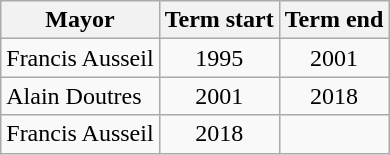<table class="wikitable">
<tr>
<th>Mayor</th>
<th>Term start</th>
<th>Term end</th>
</tr>
<tr>
<td>Francis Ausseil</td>
<td align=center>1995</td>
<td align=center>2001</td>
</tr>
<tr>
<td>Alain Doutres</td>
<td align=center>2001</td>
<td align=center>2018</td>
</tr>
<tr>
<td>Francis Ausseil</td>
<td align=center>2018</td>
<td align=center></td>
</tr>
</table>
